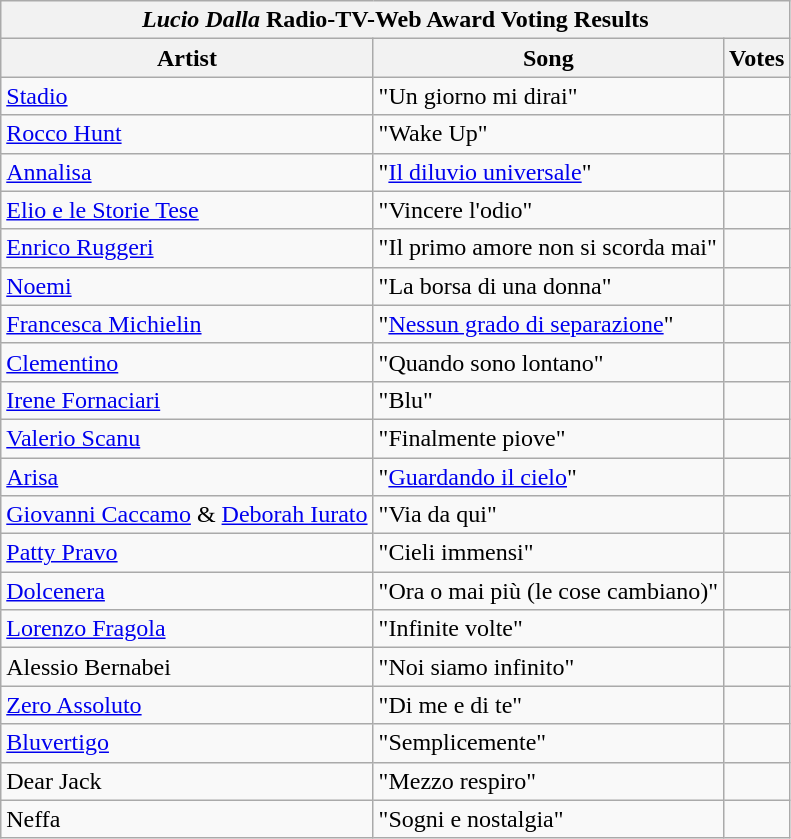<table class="wikitable collapsible collapsed" style="margin-left:10em" border="5">
<tr>
<th colspan="3"><em>Lucio Dalla</em> Radio-TV-Web Award Voting Results</th>
</tr>
<tr>
<th>Artist</th>
<th>Song</th>
<th>Votes</th>
</tr>
<tr>
<td><a href='#'>Stadio</a></td>
<td>"Un giorno mi dirai"</td>
<td></td>
</tr>
<tr>
<td><a href='#'>Rocco Hunt</a></td>
<td>"Wake Up"</td>
<td></td>
</tr>
<tr>
<td><a href='#'>Annalisa</a></td>
<td>"<a href='#'>Il diluvio universale</a>"</td>
<td></td>
</tr>
<tr>
<td><a href='#'>Elio e le Storie Tese</a></td>
<td>"Vincere l'odio"</td>
<td></td>
</tr>
<tr>
<td><a href='#'>Enrico Ruggeri</a></td>
<td>"Il primo amore non si scorda mai"</td>
<td></td>
</tr>
<tr>
<td><a href='#'>Noemi</a></td>
<td>"La borsa di una donna"</td>
<td></td>
</tr>
<tr>
<td><a href='#'>Francesca Michielin</a></td>
<td>"<a href='#'>Nessun grado di separazione</a>"</td>
<td></td>
</tr>
<tr>
<td><a href='#'>Clementino</a></td>
<td>"Quando sono lontano"</td>
<td></td>
</tr>
<tr>
<td><a href='#'>Irene Fornaciari</a></td>
<td>"Blu"</td>
<td></td>
</tr>
<tr>
<td><a href='#'>Valerio Scanu</a></td>
<td>"Finalmente piove"</td>
<td></td>
</tr>
<tr>
<td><a href='#'>Arisa</a></td>
<td>"<a href='#'>Guardando il cielo</a>"</td>
<td></td>
</tr>
<tr>
<td><a href='#'>Giovanni Caccamo</a> & <a href='#'>Deborah Iurato</a></td>
<td>"Via da qui"</td>
<td></td>
</tr>
<tr>
<td><a href='#'>Patty Pravo</a></td>
<td>"Cieli immensi"</td>
<td></td>
</tr>
<tr>
<td><a href='#'>Dolcenera</a></td>
<td>"Ora o mai più (le cose cambiano)"</td>
<td></td>
</tr>
<tr>
<td><a href='#'>Lorenzo Fragola</a></td>
<td>"Infinite volte"</td>
<td></td>
</tr>
<tr>
<td>Alessio Bernabei</td>
<td>"Noi siamo infinito"</td>
<td></td>
</tr>
<tr>
<td><a href='#'>Zero Assoluto</a></td>
<td>"Di me e di te"</td>
<td></td>
</tr>
<tr>
<td><a href='#'>Bluvertigo</a></td>
<td>"Semplicemente"</td>
<td></td>
</tr>
<tr>
<td>Dear Jack</td>
<td>"Mezzo respiro"</td>
<td></td>
</tr>
<tr>
<td>Neffa</td>
<td>"Sogni e nostalgia"</td>
<td></td>
</tr>
</table>
